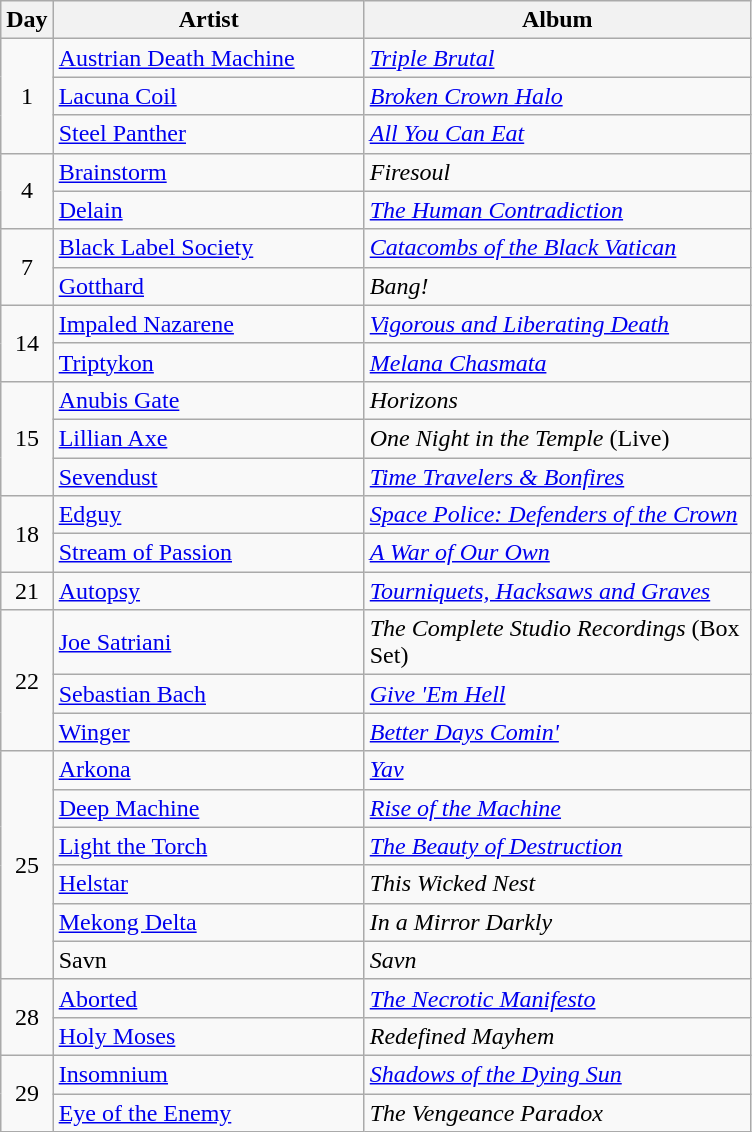<table class="wikitable">
<tr>
<th style="width:20px;">Day</th>
<th style="width:200px;">Artist</th>
<th style="width:250px;">Album</th>
</tr>
<tr>
<td style="text-align:center;" rowspan="3">1</td>
<td><a href='#'>Austrian Death Machine</a></td>
<td><em><a href='#'>Triple Brutal</a></em></td>
</tr>
<tr>
<td><a href='#'>Lacuna Coil</a></td>
<td><em><a href='#'>Broken Crown Halo</a></em></td>
</tr>
<tr>
<td><a href='#'>Steel Panther</a></td>
<td><em><a href='#'>All You Can Eat</a></em></td>
</tr>
<tr>
<td style="text-align:center;" rowspan="2">4</td>
<td><a href='#'>Brainstorm</a></td>
<td><em>Firesoul</em></td>
</tr>
<tr>
<td><a href='#'>Delain</a></td>
<td><em><a href='#'>The Human Contradiction</a></em></td>
</tr>
<tr>
<td style="text-align:center;" rowspan="2">7</td>
<td><a href='#'>Black Label Society</a></td>
<td><em><a href='#'>Catacombs of the Black Vatican</a></em></td>
</tr>
<tr>
<td><a href='#'>Gotthard</a></td>
<td><em>Bang!</em></td>
</tr>
<tr>
<td style="text-align:center;" rowspan="2">14</td>
<td><a href='#'>Impaled Nazarene</a></td>
<td><em><a href='#'>Vigorous and Liberating Death</a></em></td>
</tr>
<tr>
<td><a href='#'>Triptykon</a></td>
<td><em><a href='#'>Melana Chasmata</a></em></td>
</tr>
<tr>
<td style="text-align:center;" rowspan="3">15</td>
<td><a href='#'>Anubis Gate</a></td>
<td><em>Horizons</em></td>
</tr>
<tr>
<td><a href='#'>Lillian Axe</a></td>
<td><em>One Night in the Temple</em> (Live)</td>
</tr>
<tr>
<td><a href='#'>Sevendust</a></td>
<td><em><a href='#'>Time Travelers & Bonfires</a></em></td>
</tr>
<tr>
<td style="text-align:center;" rowspan="2">18</td>
<td><a href='#'>Edguy</a></td>
<td><em><a href='#'>Space Police: Defenders of the Crown</a></em></td>
</tr>
<tr>
<td><a href='#'>Stream of Passion</a></td>
<td><em><a href='#'>A War of Our Own</a></em></td>
</tr>
<tr>
<td style="text-align:center;">21</td>
<td><a href='#'>Autopsy</a></td>
<td><em><a href='#'>Tourniquets, Hacksaws and Graves</a></em></td>
</tr>
<tr>
<td style="text-align:center;" rowspan="3">22</td>
<td><a href='#'>Joe Satriani</a></td>
<td><em>The Complete Studio Recordings</em> (Box Set)</td>
</tr>
<tr>
<td><a href='#'>Sebastian Bach</a></td>
<td><em><a href='#'>Give 'Em Hell</a></em></td>
</tr>
<tr>
<td><a href='#'>Winger</a></td>
<td><em><a href='#'>Better Days Comin'</a></em></td>
</tr>
<tr>
<td style="text-align:center;" rowspan="6">25</td>
<td><a href='#'>Arkona</a></td>
<td><em><a href='#'>Yav</a></em></td>
</tr>
<tr>
<td><a href='#'>Deep Machine</a></td>
<td><em><a href='#'>Rise of the Machine</a></em></td>
</tr>
<tr>
<td><a href='#'>Light the Torch</a></td>
<td><em><a href='#'>The Beauty of Destruction</a></em></td>
</tr>
<tr>
<td><a href='#'>Helstar</a></td>
<td><em>This Wicked Nest</em></td>
</tr>
<tr>
<td><a href='#'>Mekong Delta</a></td>
<td><em>In a Mirror Darkly</em></td>
</tr>
<tr>
<td>Savn</td>
<td><em>Savn</em></td>
</tr>
<tr>
<td style="text-align:center;" rowspan="2">28</td>
<td><a href='#'>Aborted</a></td>
<td><em><a href='#'>The Necrotic Manifesto</a></em></td>
</tr>
<tr>
<td><a href='#'>Holy Moses</a></td>
<td><em>Redefined Mayhem</em></td>
</tr>
<tr>
<td style="text-align:center;" rowspan="2">29</td>
<td><a href='#'>Insomnium</a></td>
<td><em><a href='#'>Shadows of the Dying Sun</a></em></td>
</tr>
<tr>
<td><a href='#'>Eye of the Enemy</a></td>
<td><em>The Vengeance Paradox</em></td>
</tr>
</table>
